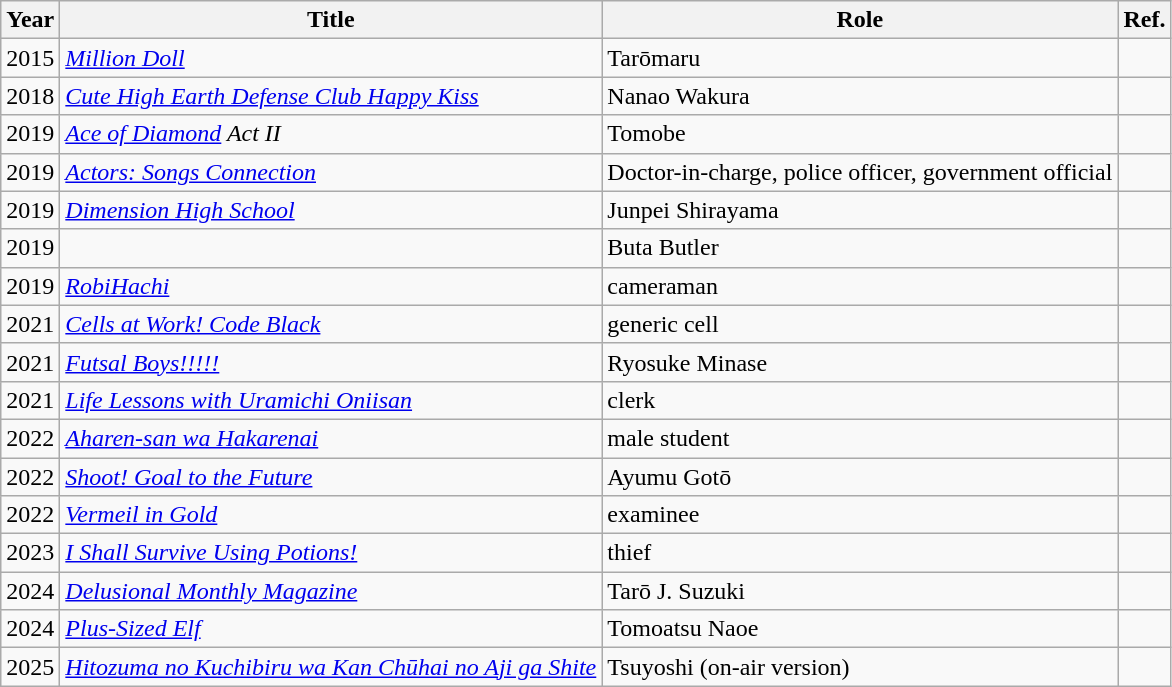<table class="wikitable sortable plainrowheaders">
<tr>
<th scope="col">Year</th>
<th scope="col">Title</th>
<th scope="col">Role</th>
<th scope="col" class="unsortable">Ref.</th>
</tr>
<tr>
<td>2015</td>
<td><em><a href='#'>Million Doll</a></em></td>
<td>Tarōmaru</td>
<td></td>
</tr>
<tr>
<td>2018</td>
<td><em><a href='#'>Cute High Earth Defense Club Happy Kiss</a></em></td>
<td>Nanao Wakura</td>
<td></td>
</tr>
<tr>
<td>2019</td>
<td><em><a href='#'>Ace of Diamond</a> Act II</em></td>
<td>Tomobe</td>
<td></td>
</tr>
<tr>
<td>2019</td>
<td><em><a href='#'>Actors: Songs Connection</a></em></td>
<td>Doctor-in-charge, police officer, government official</td>
<td></td>
</tr>
<tr>
<td>2019</td>
<td><em><a href='#'>Dimension High School</a></em></td>
<td>Junpei Shirayama</td>
<td></td>
</tr>
<tr>
<td>2019</td>
<td></td>
<td>Buta Butler</td>
<td></td>
</tr>
<tr>
<td>2019</td>
<td><em><a href='#'>RobiHachi</a></em></td>
<td>cameraman</td>
<td></td>
</tr>
<tr>
<td>2021</td>
<td><em><a href='#'>Cells at Work! Code Black</a></em></td>
<td>generic cell</td>
<td></td>
</tr>
<tr>
<td>2021</td>
<td><em><a href='#'>Futsal Boys!!!!!</a></em></td>
<td>Ryosuke Minase</td>
<td></td>
</tr>
<tr>
<td>2021</td>
<td><em><a href='#'>Life Lessons with Uramichi Oniisan</a></em></td>
<td>clerk</td>
<td></td>
</tr>
<tr>
<td>2022</td>
<td><em><a href='#'>Aharen-san wa Hakarenai</a></em></td>
<td>male student</td>
<td></td>
</tr>
<tr>
<td>2022</td>
<td><em><a href='#'>Shoot! Goal to the Future</a></em></td>
<td>Ayumu Gotō</td>
<td></td>
</tr>
<tr>
<td>2022</td>
<td><em><a href='#'>Vermeil in Gold</a></em></td>
<td>examinee</td>
<td></td>
</tr>
<tr>
<td>2023</td>
<td><em><a href='#'>I Shall Survive Using Potions!</a></em></td>
<td>thief</td>
<td></td>
</tr>
<tr>
<td>2024</td>
<td><em><a href='#'>Delusional Monthly Magazine</a></em></td>
<td>Tarō J. Suzuki</td>
<td></td>
</tr>
<tr>
<td>2024</td>
<td><em><a href='#'>Plus-Sized Elf</a></em></td>
<td>Tomoatsu Naoe</td>
<td></td>
</tr>
<tr>
<td>2025</td>
<td><em><a href='#'>Hitozuma no Kuchibiru wa Kan Chūhai no Aji ga Shite</a></em></td>
<td>Tsuyoshi (on-air version)</td>
<td></td>
</tr>
</table>
